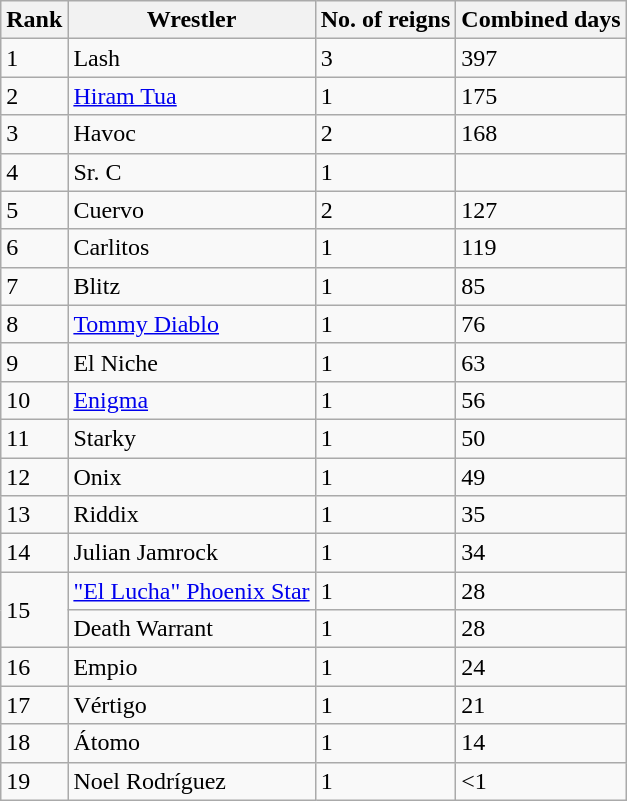<table class="wikitable sortable">
<tr>
<th>Rank</th>
<th>Wrestler</th>
<th>No. of reigns</th>
<th>Combined days</th>
</tr>
<tr>
<td>1</td>
<td>Lash</td>
<td>3</td>
<td>397</td>
</tr>
<tr>
<td>2</td>
<td><a href='#'>Hiram Tua</a></td>
<td>1</td>
<td>175</td>
</tr>
<tr>
<td>3</td>
<td>Havoc</td>
<td>2</td>
<td>168</td>
</tr>
<tr>
<td>4</td>
<td>Sr. C</td>
<td>1</td>
<td></td>
</tr>
<tr>
<td>5</td>
<td>Cuervo</td>
<td>2</td>
<td>127</td>
</tr>
<tr>
<td>6</td>
<td>Carlitos</td>
<td>1</td>
<td>119</td>
</tr>
<tr>
<td>7</td>
<td>Blitz</td>
<td>1</td>
<td>85</td>
</tr>
<tr>
<td>8</td>
<td><a href='#'>Tommy Diablo</a></td>
<td>1</td>
<td>76</td>
</tr>
<tr>
<td>9</td>
<td>El Niche</td>
<td>1</td>
<td>63</td>
</tr>
<tr>
<td>10</td>
<td><a href='#'>Enigma</a></td>
<td>1</td>
<td>56</td>
</tr>
<tr>
<td>11</td>
<td>Starky</td>
<td>1</td>
<td>50</td>
</tr>
<tr>
<td>12</td>
<td>Onix</td>
<td>1</td>
<td>49</td>
</tr>
<tr>
<td>13</td>
<td>Riddix</td>
<td>1</td>
<td>35</td>
</tr>
<tr>
<td>14</td>
<td>Julian Jamrock</td>
<td>1</td>
<td>34</td>
</tr>
<tr>
<td rowspan=2>15</td>
<td><a href='#'>"El Lucha" Phoenix Star</a></td>
<td>1</td>
<td>28</td>
</tr>
<tr>
<td>Death Warrant</td>
<td>1</td>
<td>28</td>
</tr>
<tr>
<td>16</td>
<td>Empio</td>
<td>1</td>
<td>24</td>
</tr>
<tr>
<td>17</td>
<td>Vértigo</td>
<td>1</td>
<td>21</td>
</tr>
<tr>
<td>18</td>
<td>Átomo</td>
<td>1</td>
<td>14</td>
</tr>
<tr>
<td>19</td>
<td>Noel Rodríguez</td>
<td>1</td>
<td><1</td>
</tr>
</table>
